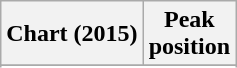<table class="wikitable sortable plainrowheaders" style="text-align:center">
<tr>
<th>Chart (2015)</th>
<th>Peak<br>position</th>
</tr>
<tr>
</tr>
<tr>
</tr>
<tr>
</tr>
</table>
